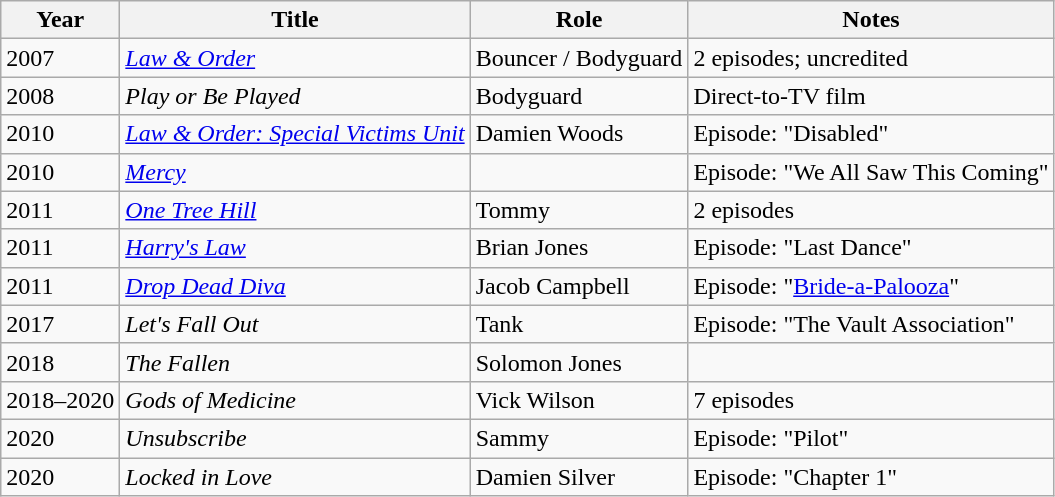<table class="wikitable sortable">
<tr>
<th>Year</th>
<th>Title</th>
<th>Role</th>
<th>Notes</th>
</tr>
<tr>
<td>2007</td>
<td><em><a href='#'>Law & Order</a></em></td>
<td>Bouncer / Bodyguard</td>
<td>2 episodes; uncredited</td>
</tr>
<tr>
<td>2008</td>
<td><em>Play or Be Played</em></td>
<td>Bodyguard</td>
<td>Direct-to-TV film</td>
</tr>
<tr>
<td>2010</td>
<td><em><a href='#'>Law & Order: Special Victims Unit</a></em></td>
<td>Damien Woods</td>
<td>Episode: "Disabled"</td>
</tr>
<tr>
<td>2010</td>
<td><em><a href='#'>Mercy</a></em></td>
<td></td>
<td>Episode: "We All Saw This Coming"</td>
</tr>
<tr>
<td>2011</td>
<td><em><a href='#'>One Tree Hill</a></em></td>
<td>Tommy</td>
<td>2 episodes</td>
</tr>
<tr>
<td>2011</td>
<td><em><a href='#'>Harry's Law</a></em></td>
<td>Brian Jones</td>
<td>Episode: "Last Dance"</td>
</tr>
<tr>
<td>2011</td>
<td><em><a href='#'>Drop Dead Diva</a></em></td>
<td>Jacob Campbell</td>
<td>Episode: "<a href='#'>Bride-a-Palooza</a>"</td>
</tr>
<tr>
<td>2017</td>
<td><em>Let's Fall Out</em></td>
<td>Tank</td>
<td>Episode: "The Vault Association"</td>
</tr>
<tr>
<td>2018</td>
<td><em>The Fallen</em></td>
<td>Solomon Jones</td>
<td></td>
</tr>
<tr>
<td>2018–2020</td>
<td><em>Gods of Medicine</em></td>
<td>Vick Wilson</td>
<td>7 episodes</td>
</tr>
<tr>
<td>2020</td>
<td><em>Unsubscribe</em></td>
<td>Sammy</td>
<td>Episode: "Pilot"</td>
</tr>
<tr>
<td>2020</td>
<td><em>Locked in Love</em></td>
<td>Damien Silver</td>
<td>Episode: "Chapter 1"</td>
</tr>
</table>
